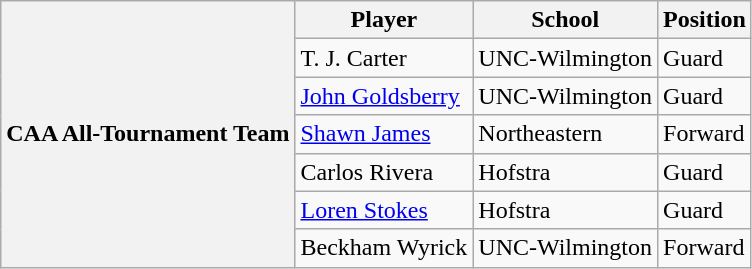<table class="wikitable" border="1">
<tr>
<th rowspan=7 valign=middle>CAA All-Tournament Team</th>
<th>Player</th>
<th>School</th>
<th>Position</th>
</tr>
<tr>
<td>T. J. Carter</td>
<td>UNC-Wilmington</td>
<td>Guard</td>
</tr>
<tr>
<td><a href='#'>John Goldsberry</a></td>
<td>UNC-Wilmington</td>
<td>Guard</td>
</tr>
<tr>
<td><a href='#'>Shawn James</a></td>
<td>Northeastern</td>
<td>Forward</td>
</tr>
<tr>
<td>Carlos Rivera</td>
<td>Hofstra</td>
<td>Guard</td>
</tr>
<tr>
<td><a href='#'>Loren Stokes</a></td>
<td>Hofstra</td>
<td>Guard</td>
</tr>
<tr>
<td>Beckham Wyrick</td>
<td>UNC-Wilmington</td>
<td>Forward</td>
</tr>
</table>
